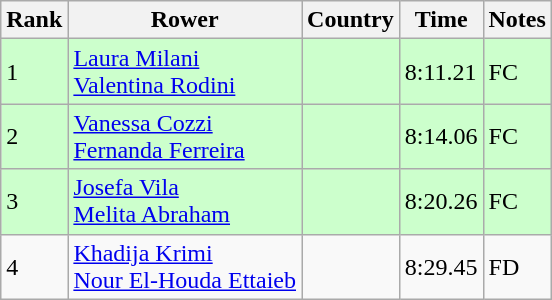<table class="wikitable">
<tr>
<th>Rank</th>
<th>Rower</th>
<th>Country</th>
<th>Time</th>
<th>Notes</th>
</tr>
<tr bgcolor=ccffcc>
<td>1</td>
<td><a href='#'>Laura Milani</a><br><a href='#'>Valentina Rodini</a></td>
<td></td>
<td>8:11.21</td>
<td>FC</td>
</tr>
<tr bgcolor=ccffcc>
<td>2</td>
<td><a href='#'>Vanessa Cozzi</a><br><a href='#'>Fernanda Ferreira</a></td>
<td></td>
<td>8:14.06</td>
<td>FC</td>
</tr>
<tr bgcolor=ccffcc>
<td>3</td>
<td><a href='#'>Josefa Vila</a><br><a href='#'>Melita Abraham</a></td>
<td></td>
<td>8:20.26</td>
<td>FC</td>
</tr>
<tr>
<td>4</td>
<td><a href='#'>Khadija Krimi</a><br><a href='#'>Nour El-Houda Ettaieb</a></td>
<td></td>
<td>8:29.45</td>
<td>FD</td>
</tr>
</table>
